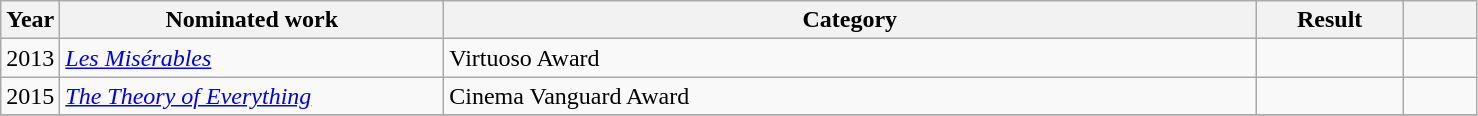<table class=wikitable>
<tr>
<th width=4%>Year</th>
<th width=26%>Nominated work</th>
<th width=55%>Category</th>
<th width=10%>Result</th>
<th width=5%></th>
</tr>
<tr>
<td>2013</td>
<td><a href='#'><em>Les Misérables</em></a></td>
<td>Virtuoso Award</td>
<td></td>
<td></td>
</tr>
<tr>
<td>2015</td>
<td><em><a href='#'>The Theory of Everything</a></em></td>
<td>Cinema Vanguard Award</td>
<td></td>
<td></td>
</tr>
<tr>
</tr>
</table>
